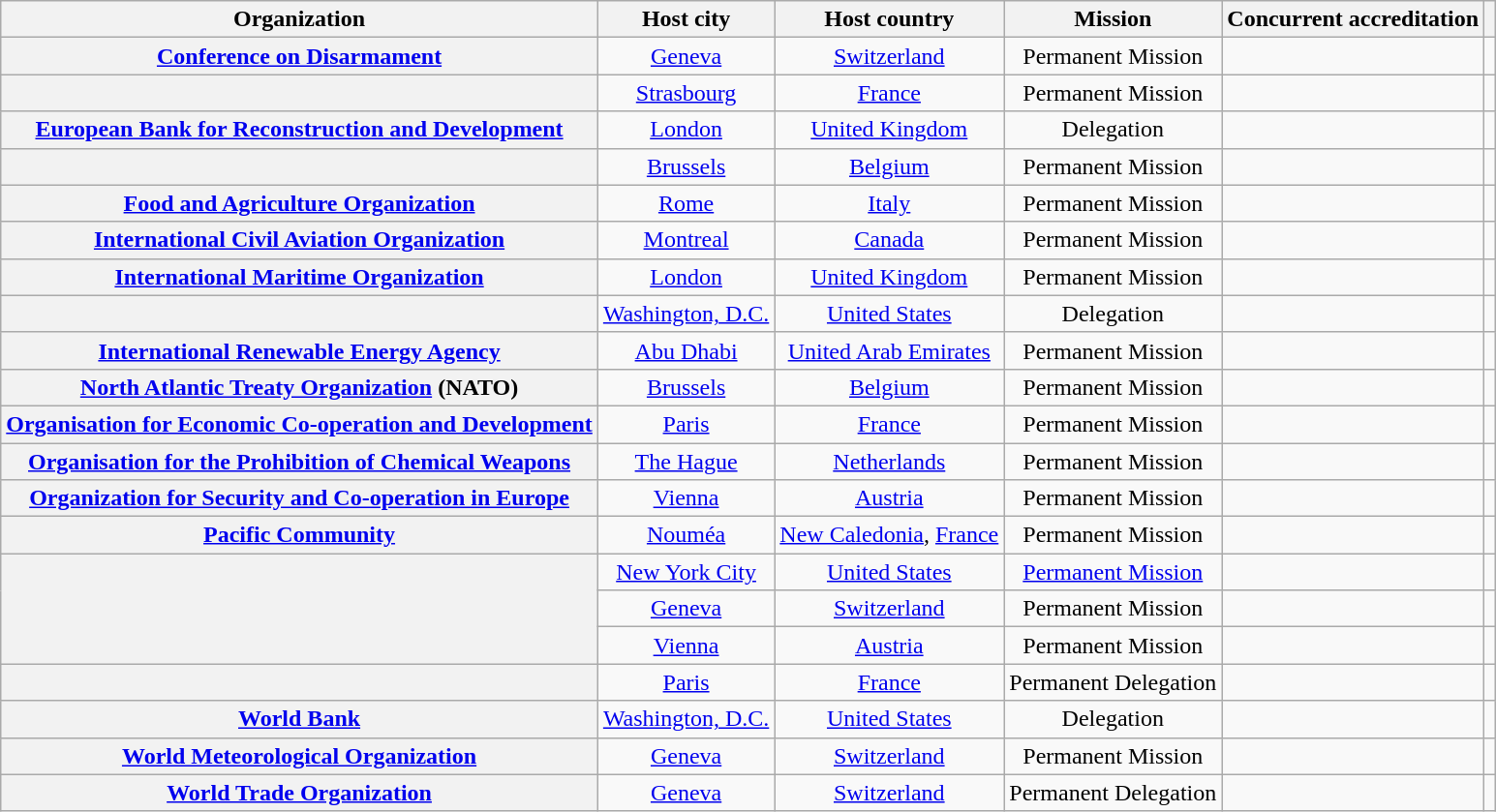<table class="wikitable plainrowheaders" style="text-align:center;">
<tr>
<th scope="col">Organization</th>
<th scope="col">Host city</th>
<th scope="col">Host country</th>
<th scope="col">Mission</th>
<th scope="col">Concurrent accreditation</th>
<th scope="col"></th>
</tr>
<tr>
<th scope="row"> <a href='#'>Conference on Disarmament</a></th>
<td><a href='#'>Geneva</a></td>
<td><a href='#'>Switzerland</a></td>
<td>Permanent Mission</td>
<td></td>
<td></td>
</tr>
<tr>
<th scope="row"></th>
<td><a href='#'>Strasbourg</a></td>
<td><a href='#'>France</a></td>
<td>Permanent Mission</td>
<td></td>
<td></td>
</tr>
<tr>
<th scope="row"> <a href='#'>European Bank for Reconstruction and Development</a></th>
<td><a href='#'>London</a></td>
<td><a href='#'>United Kingdom</a></td>
<td>Delegation</td>
<td></td>
<td></td>
</tr>
<tr>
<th scope="row"></th>
<td><a href='#'>Brussels</a></td>
<td><a href='#'>Belgium</a></td>
<td>Permanent Mission</td>
<td></td>
<td></td>
</tr>
<tr>
<th scope="row"> <a href='#'>Food and Agriculture Organization</a></th>
<td><a href='#'>Rome</a></td>
<td><a href='#'>Italy</a></td>
<td>Permanent Mission</td>
<td></td>
<td></td>
</tr>
<tr>
<th scope="row"> <a href='#'>International Civil Aviation Organization</a></th>
<td><a href='#'>Montreal</a></td>
<td><a href='#'>Canada</a></td>
<td>Permanent Mission</td>
<td></td>
<td></td>
</tr>
<tr>
<th scope="row"><a href='#'>International Maritime Organization</a></th>
<td><a href='#'>London</a></td>
<td><a href='#'>United Kingdom</a></td>
<td>Permanent Mission</td>
<td></td>
<td></td>
</tr>
<tr>
<th scope="row"></th>
<td><a href='#'>Washington, D.C.</a></td>
<td><a href='#'>United States</a></td>
<td>Delegation</td>
<td></td>
<td></td>
</tr>
<tr>
<th scope="row"> <a href='#'>International Renewable Energy Agency</a></th>
<td><a href='#'>Abu Dhabi</a></td>
<td><a href='#'>United Arab Emirates</a></td>
<td>Permanent Mission</td>
<td></td>
<td></td>
</tr>
<tr>
<th scope="row"> <a href='#'>North Atlantic Treaty Organization</a> (NATO)</th>
<td><a href='#'>Brussels</a></td>
<td><a href='#'>Belgium</a></td>
<td>Permanent Mission</td>
<td></td>
<td></td>
</tr>
<tr>
<th scope="row"> <a href='#'>Organisation for Economic Co-operation and Development</a></th>
<td><a href='#'>Paris</a></td>
<td><a href='#'>France</a></td>
<td>Permanent Mission</td>
<td></td>
<td></td>
</tr>
<tr>
<th scope="row"><a href='#'>Organisation for the Prohibition of Chemical Weapons</a></th>
<td><a href='#'>The Hague</a></td>
<td><a href='#'>Netherlands</a></td>
<td>Permanent Mission</td>
<td></td>
<td></td>
</tr>
<tr>
<th scope="row"> <a href='#'>Organization for Security and Co-operation in Europe</a></th>
<td><a href='#'>Vienna</a></td>
<td><a href='#'>Austria</a></td>
<td>Permanent Mission</td>
<td></td>
<td></td>
</tr>
<tr>
<th scope="row"><a href='#'>Pacific Community</a></th>
<td><a href='#'>Nouméa</a></td>
<td><a href='#'>New Caledonia</a>, <a href='#'>France</a></td>
<td>Permanent Mission</td>
<td></td>
<td></td>
</tr>
<tr>
<th scope="row"  rowspan="3"></th>
<td><a href='#'>New York City</a></td>
<td><a href='#'>United States</a></td>
<td><a href='#'>Permanent Mission</a></td>
<td></td>
<td></td>
</tr>
<tr>
<td><a href='#'>Geneva</a></td>
<td><a href='#'>Switzerland</a></td>
<td>Permanent Mission</td>
<td></td>
<td></td>
</tr>
<tr>
<td><a href='#'>Vienna</a></td>
<td><a href='#'>Austria</a></td>
<td>Permanent Mission</td>
<td></td>
<td></td>
</tr>
<tr>
<th scope="row"></th>
<td><a href='#'>Paris</a></td>
<td><a href='#'>France</a></td>
<td>Permanent Delegation</td>
<td></td>
<td></td>
</tr>
<tr>
<th scope="row"> <a href='#'>World Bank</a></th>
<td><a href='#'>Washington, D.C.</a></td>
<td><a href='#'>United States</a></td>
<td>Delegation</td>
<td></td>
<td></td>
</tr>
<tr>
<th scope="row"><a href='#'>World Meteorological Organization</a></th>
<td><a href='#'>Geneva</a></td>
<td><a href='#'>Switzerland</a></td>
<td>Permanent Mission</td>
<td></td>
<td></td>
</tr>
<tr>
<th scope="row"> <a href='#'>World Trade Organization</a></th>
<td><a href='#'>Geneva</a></td>
<td><a href='#'>Switzerland</a></td>
<td>Permanent Delegation</td>
<td></td>
<td></td>
</tr>
</table>
